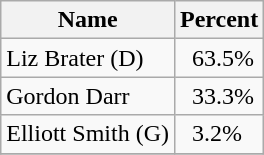<table class="wikitable">
<tr>
<th>Name</th>
<th>Percent</th>
</tr>
<tr>
<td>Liz Brater (D)</td>
<td>  63.5%</td>
</tr>
<tr>
<td>Gordon Darr</td>
<td>  33.3%</td>
</tr>
<tr>
<td>Elliott Smith (G)</td>
<td>  3.2%</td>
</tr>
<tr>
</tr>
</table>
